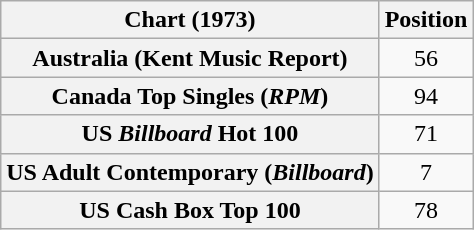<table class="wikitable sortable plainrowheaders" style="text-align:center;">
<tr>
<th scope="col">Chart (1973)</th>
<th scope="col">Position</th>
</tr>
<tr>
<th scope="row">Australia (Kent Music Report)</th>
<td>56</td>
</tr>
<tr>
<th scope="row">Canada Top Singles (<em>RPM</em>)</th>
<td>94</td>
</tr>
<tr>
<th scope="row">US <em>Billboard</em> Hot 100</th>
<td>71</td>
</tr>
<tr>
<th scope="row">US Adult Contemporary (<em>Billboard</em>)</th>
<td>7</td>
</tr>
<tr>
<th scope="row">US Cash Box Top 100</th>
<td>78</td>
</tr>
</table>
